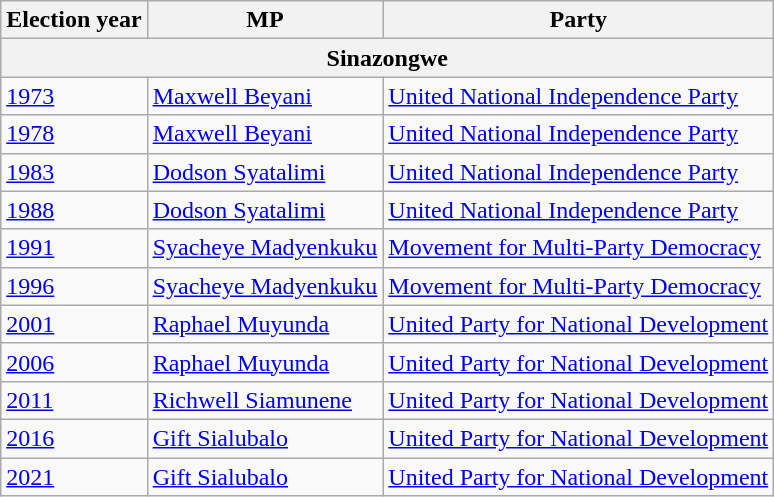<table class="wikitable">
<tr>
<th>Election year</th>
<th>MP</th>
<th>Party</th>
</tr>
<tr>
<th colspan="3">Sinazongwe</th>
</tr>
<tr>
<td><a href='#'>1973</a></td>
<td><a href='#'>Maxwell Beyani</a></td>
<td><a href='#'>United National Independence Party</a></td>
</tr>
<tr>
<td><a href='#'>1978</a></td>
<td><a href='#'>Maxwell Beyani</a></td>
<td><a href='#'>United National Independence Party</a></td>
</tr>
<tr>
<td><a href='#'>1983</a></td>
<td><a href='#'>Dodson Syatalimi</a></td>
<td><a href='#'>United National Independence Party</a></td>
</tr>
<tr>
<td><a href='#'>1988</a></td>
<td><a href='#'>Dodson Syatalimi</a></td>
<td><a href='#'>United National Independence Party</a></td>
</tr>
<tr>
<td><a href='#'>1991</a></td>
<td><a href='#'>Syacheye Madyenkuku</a></td>
<td><a href='#'>Movement for Multi-Party Democracy</a></td>
</tr>
<tr>
<td><a href='#'>1996</a></td>
<td><a href='#'>Syacheye Madyenkuku</a></td>
<td><a href='#'>Movement for Multi-Party Democracy</a></td>
</tr>
<tr>
<td><a href='#'>2001</a></td>
<td><a href='#'>Raphael Muyunda</a></td>
<td><a href='#'>United Party for National Development</a></td>
</tr>
<tr>
<td><a href='#'>2006</a></td>
<td><a href='#'>Raphael Muyunda</a></td>
<td><a href='#'>United Party for National Development</a></td>
</tr>
<tr>
<td><a href='#'>2011</a></td>
<td><a href='#'>Richwell Siamunene</a></td>
<td><a href='#'>United Party for National Development</a></td>
</tr>
<tr>
<td><a href='#'>2016</a></td>
<td><a href='#'>Gift Sialubalo</a></td>
<td><a href='#'>United Party for National Development</a></td>
</tr>
<tr>
<td><a href='#'>2021</a></td>
<td><a href='#'>Gift Sialubalo</a></td>
<td><a href='#'>United Party for National Development</a></td>
</tr>
</table>
